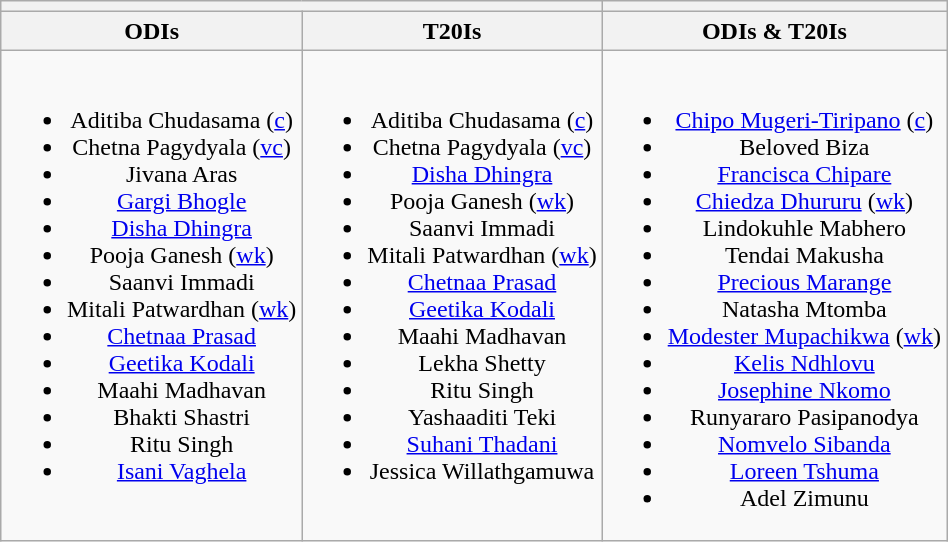<table class="wikitable" style="text-align:center;margin:auto">
<tr>
<th colspan="2"></th>
<th></th>
</tr>
<tr>
<th>ODIs</th>
<th>T20Is</th>
<th>ODIs & T20Is</th>
</tr>
<tr style="vertical-align:top">
<td><br><ul><li>Aditiba Chudasama (<a href='#'>c</a>)</li><li>Chetna Pagydyala (<a href='#'>vc</a>)</li><li>Jivana Aras</li><li><a href='#'>Gargi Bhogle</a></li><li><a href='#'>Disha Dhingra</a></li><li>Pooja Ganesh (<a href='#'>wk</a>)</li><li>Saanvi Immadi</li><li>Mitali Patwardhan (<a href='#'>wk</a>)</li><li><a href='#'>Chetnaa Prasad</a></li><li><a href='#'>Geetika Kodali</a></li><li>Maahi Madhavan</li><li>Bhakti Shastri</li><li>Ritu Singh</li><li><a href='#'>Isani Vaghela</a></li></ul></td>
<td><br><ul><li>Aditiba Chudasama (<a href='#'>c</a>)</li><li>Chetna Pagydyala (<a href='#'>vc</a>)</li><li><a href='#'>Disha Dhingra</a></li><li>Pooja Ganesh (<a href='#'>wk</a>)</li><li>Saanvi Immadi</li><li>Mitali Patwardhan (<a href='#'>wk</a>)</li><li><a href='#'>Chetnaa Prasad</a></li><li><a href='#'>Geetika Kodali</a></li><li>Maahi Madhavan</li><li>Lekha Shetty</li><li>Ritu Singh</li><li>Yashaaditi Teki</li><li><a href='#'>Suhani Thadani</a></li><li>Jessica Willathgamuwa</li></ul></td>
<td><br><ul><li><a href='#'>Chipo Mugeri-Tiripano</a> (<a href='#'>c</a>)</li><li>Beloved Biza</li><li><a href='#'>Francisca Chipare</a></li><li><a href='#'>Chiedza Dhururu</a> (<a href='#'>wk</a>)</li><li>Lindokuhle Mabhero</li><li>Tendai Makusha</li><li><a href='#'>Precious Marange</a></li><li>Natasha Mtomba</li><li><a href='#'>Modester Mupachikwa</a> (<a href='#'>wk</a>)</li><li><a href='#'>Kelis Ndhlovu</a></li><li><a href='#'>Josephine Nkomo</a></li><li>Runyararo Pasipanodya</li><li><a href='#'>Nomvelo Sibanda</a></li><li><a href='#'>Loreen Tshuma</a></li><li>Adel Zimunu</li></ul></td>
</tr>
</table>
